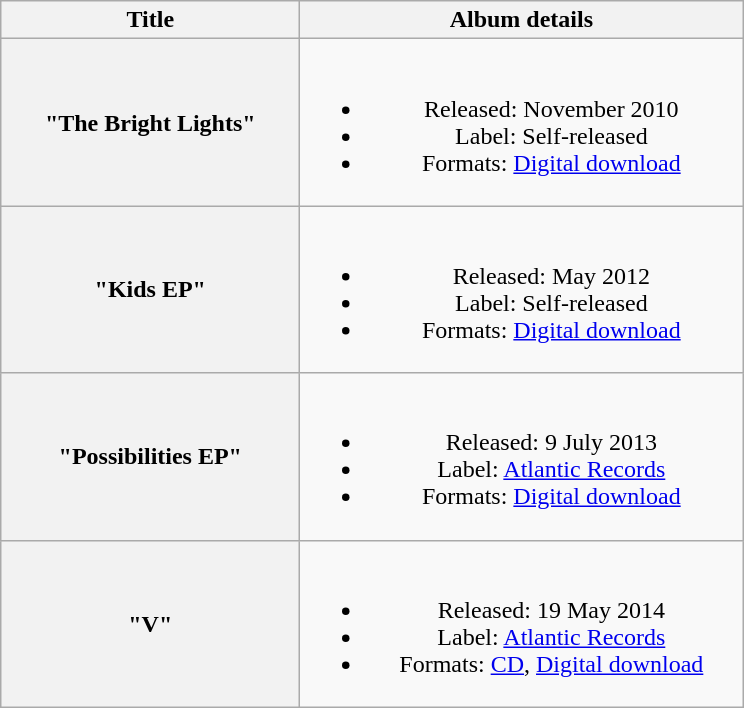<table class="wikitable plainrowheaders" style="text-align: center;">
<tr>
<th scope="col" style="width: 12em;">Title</th>
<th scope="col" style="width: 18em;">Album details</th>
</tr>
<tr>
<th scope="row">"The Bright Lights"</th>
<td><br><ul><li>Released: November 2010</li><li>Label: Self-released</li><li>Formats: <a href='#'>Digital download</a></li></ul></td>
</tr>
<tr>
<th scope="row">"Kids EP"</th>
<td><br><ul><li>Released: May 2012</li><li>Label: Self-released</li><li>Formats: <a href='#'>Digital download</a></li></ul></td>
</tr>
<tr>
<th scope="row">"Possibilities EP"</th>
<td><br><ul><li>Released: 9 July 2013</li><li>Label: <a href='#'>Atlantic Records</a></li><li>Formats: <a href='#'>Digital download</a></li></ul></td>
</tr>
<tr>
<th scope="row">"V"</th>
<td><br><ul><li>Released: 19 May 2014</li><li>Label: <a href='#'>Atlantic Records</a></li><li>Formats: <a href='#'>CD</a>, <a href='#'>Digital download</a></li></ul></td>
</tr>
</table>
